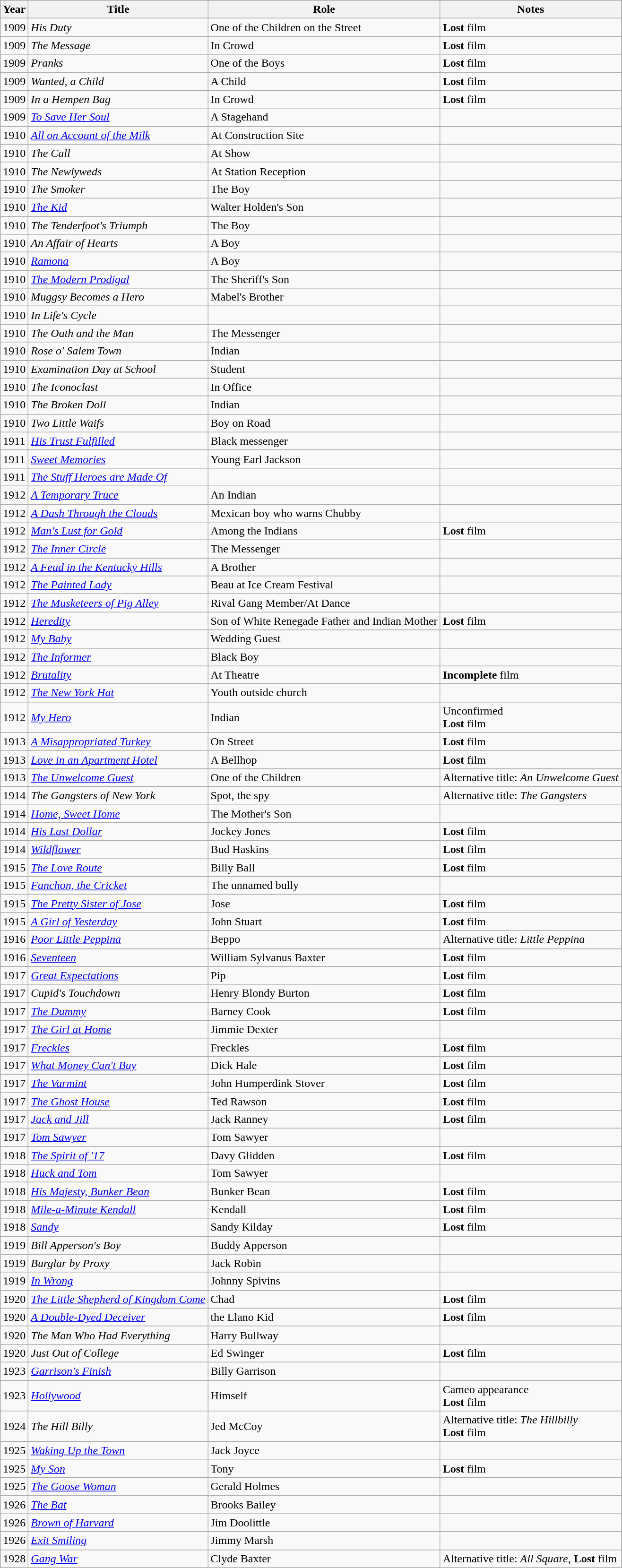<table class="wikitable sortable">
<tr>
<th>Year</th>
<th>Title</th>
<th>Role</th>
<th class="unsortable">Notes</th>
</tr>
<tr>
<td>1909</td>
<td><em>His Duty</em></td>
<td>One of the Children on the Street</td>
<td><strong>Lost</strong> film</td>
</tr>
<tr>
<td>1909</td>
<td data-sort-value="Message, The"><em>The Message</em></td>
<td>In Crowd</td>
<td><strong>Lost</strong> film</td>
</tr>
<tr>
<td>1909</td>
<td><em>Pranks</em></td>
<td>One of the Boys</td>
<td><strong>Lost</strong> film</td>
</tr>
<tr>
<td>1909</td>
<td><em>Wanted, a Child</em></td>
<td>A Child</td>
<td><strong>Lost</strong> film</td>
</tr>
<tr>
<td>1909</td>
<td><em>In a Hempen Bag</em></td>
<td>In Crowd</td>
<td><strong>Lost</strong> film</td>
</tr>
<tr>
<td>1909</td>
<td><em><a href='#'>To Save Her Soul</a></em></td>
<td>A Stagehand</td>
</tr>
<tr>
<td>1910</td>
<td><em><a href='#'>All on Account of the Milk</a></em></td>
<td>At Construction Site</td>
<td></td>
</tr>
<tr>
<td>1910</td>
<td data-sort-value="Call, The"><em>The Call</em></td>
<td>At Show</td>
<td></td>
</tr>
<tr>
<td>1910</td>
<td data-sort-value="Newlyweds, The"><em>The Newlyweds</em></td>
<td>At Station Reception</td>
<td></td>
</tr>
<tr>
<td>1910</td>
<td data-sort-value="Smoker, The"><em>The Smoker</em></td>
<td>The Boy</td>
<td></td>
</tr>
<tr>
<td>1910</td>
<td data-sort-value="Kid, The"><em><a href='#'>The Kid</a></em></td>
<td>Walter Holden's Son</td>
<td></td>
</tr>
<tr>
<td>1910</td>
<td data-sort-value="Tenderfoot's Triumph, The"><em>The Tenderfoot's Triumph</em></td>
<td>The Boy</td>
<td></td>
</tr>
<tr>
<td>1910</td>
<td><em>An Affair of Hearts</em></td>
<td>A Boy</td>
<td></td>
</tr>
<tr>
<td>1910</td>
<td><em><a href='#'>Ramona</a></em></td>
<td>A Boy</td>
<td></td>
</tr>
<tr>
<td>1910</td>
<td data-sort-value="Modern Prodigal, The"><em><a href='#'>The Modern Prodigal</a></em></td>
<td>The Sheriff's Son</td>
<td></td>
</tr>
<tr>
<td>1910</td>
<td><em>Muggsy Becomes a Hero</em></td>
<td>Mabel's Brother</td>
<td></td>
</tr>
<tr>
<td>1910</td>
<td><em>In Life's Cycle</em></td>
<td></td>
<td></td>
</tr>
<tr>
<td>1910</td>
<td data-sort-value="Oath and the Man, The"><em>The Oath and the Man</em></td>
<td>The Messenger</td>
<td></td>
</tr>
<tr>
<td>1910</td>
<td><em>Rose o' Salem Town</em></td>
<td>Indian</td>
<td></td>
</tr>
<tr>
</tr>
<tr>
<td>1910</td>
<td><em>Examination Day at School</em></td>
<td>Student</td>
<td></td>
</tr>
<tr>
<td>1910</td>
<td data-sort-value="Iconoclast, The"><em>The Iconoclast</em></td>
<td>In Office</td>
<td></td>
</tr>
<tr>
<td>1910</td>
<td data-sort-value="Broken Doll, The"><em>The Broken Doll</em></td>
<td>Indian</td>
<td></td>
</tr>
<tr>
<td>1910</td>
<td><em>Two Little Waifs</em></td>
<td>Boy on Road</td>
<td></td>
</tr>
<tr>
<td>1911</td>
<td><em><a href='#'>His Trust Fulfilled</a></em></td>
<td>Black messenger</td>
<td></td>
</tr>
<tr>
<td>1911</td>
<td><em><a href='#'>Sweet Memories</a></em></td>
<td>Young Earl Jackson</td>
<td></td>
</tr>
<tr>
<td>1911</td>
<td data-sort-value="Stuff Heroes are Made Of, The"><em><a href='#'>The Stuff Heroes are Made Of</a></em></td>
<td></td>
</tr>
<tr>
<td>1912</td>
<td data-sort-value="Temporary Truce, A"><em><a href='#'>A Temporary Truce</a></em></td>
<td>An Indian</td>
<td></td>
</tr>
<tr>
<td>1912</td>
<td data-sort-value="Dash Through the Clouds, A"><em><a href='#'>A Dash Through the Clouds</a></em></td>
<td>Mexican boy who warns Chubby</td>
<td></td>
</tr>
<tr>
<td>1912</td>
<td><em><a href='#'>Man's Lust for Gold</a></em></td>
<td>Among the Indians</td>
<td><strong>Lost</strong> film</td>
</tr>
<tr>
<td>1912</td>
<td data-sort-value="Inner Circle, The"><em><a href='#'>The Inner Circle</a></em></td>
<td>The Messenger</td>
<td></td>
</tr>
<tr>
<td>1912</td>
<td data-sort-value="Feud in the Kentucky Hills, A"><em><a href='#'>A Feud in the Kentucky Hills</a></em></td>
<td>A Brother</td>
<td></td>
</tr>
<tr>
<td>1912</td>
<td data-sort-value="Painted Lady, The"><em><a href='#'>The Painted Lady</a></em></td>
<td>Beau at Ice Cream Festival</td>
<td></td>
</tr>
<tr>
<td>1912</td>
<td data-sort-value="Musketeers of Pig Alley, The"><em><a href='#'>The Musketeers of Pig Alley</a></em></td>
<td>Rival Gang Member/At Dance</td>
<td></td>
</tr>
<tr>
<td>1912</td>
<td><em><a href='#'>Heredity</a></em></td>
<td>Son of White Renegade Father and Indian Mother</td>
<td><strong>Lost</strong> film</td>
</tr>
<tr>
<td>1912</td>
<td><em><a href='#'>My Baby</a></em></td>
<td>Wedding Guest</td>
<td></td>
</tr>
<tr>
<td>1912</td>
<td data-sort-value="Informer, The"><em><a href='#'>The Informer</a></em></td>
<td>Black Boy</td>
<td></td>
</tr>
<tr>
<td>1912</td>
<td><em><a href='#'>Brutality</a></em></td>
<td>At Theatre</td>
<td><strong>Incomplete</strong> film</td>
</tr>
<tr>
<td>1912</td>
<td data-sort-value="New York Hat, The"><em><a href='#'>The New York Hat</a></em></td>
<td>Youth outside church</td>
<td></td>
</tr>
<tr>
<td>1912</td>
<td><em><a href='#'>My Hero</a></em></td>
<td>Indian</td>
<td>Unconfirmed <br> <strong>Lost</strong> film</td>
</tr>
<tr>
<td>1913</td>
<td data-sort-value="Misappropriated Turkey, A"><em><a href='#'>A Misappropriated Turkey</a></em></td>
<td>On Street</td>
<td><strong>Lost</strong> film</td>
</tr>
<tr>
<td>1913</td>
<td><em><a href='#'>Love in an Apartment Hotel</a></em></td>
<td>A Bellhop</td>
<td><strong>Lost</strong> film</td>
</tr>
<tr>
<td>1913</td>
<td data-sort-value="Unwelcome Guest, The"><em><a href='#'>The Unwelcome Guest</a></em></td>
<td>One of the Children</td>
<td>Alternative title: <em>An Unwelcome Guest</em></td>
</tr>
<tr>
<td>1914</td>
<td data-sort-value="Gangsters of New York, The"><em>The Gangsters of New York</em></td>
<td>Spot, the spy</td>
<td>Alternative title: <em>The Gangsters</em></td>
</tr>
<tr>
<td>1914</td>
<td><em><a href='#'>Home, Sweet Home</a></em></td>
<td>The Mother's Son</td>
<td></td>
</tr>
<tr>
<td>1914</td>
<td><em><a href='#'>His Last Dollar</a></em></td>
<td>Jockey Jones</td>
<td><strong>Lost</strong> film</td>
</tr>
<tr>
<td>1914</td>
<td><em><a href='#'>Wildflower</a></em></td>
<td>Bud Haskins</td>
<td><strong>Lost</strong> film</td>
</tr>
<tr>
<td>1915</td>
<td data-sort-value="Love Route, The"><em><a href='#'>The Love Route</a></em></td>
<td>Billy Ball</td>
<td><strong>Lost</strong> film</td>
</tr>
<tr>
<td>1915</td>
<td><em><a href='#'>Fanchon, the Cricket</a></em></td>
<td>The unnamed bully</td>
<td></td>
</tr>
<tr>
<td>1915</td>
<td data-sort-value="Pretty Sister of Jose, The"><em><a href='#'>The Pretty Sister of Jose</a></em></td>
<td>Jose</td>
<td><strong>Lost</strong> film</td>
</tr>
<tr>
<td>1915</td>
<td data-sort-value="Girl of Yesterday, A"><em><a href='#'>A Girl of Yesterday</a></em></td>
<td>John Stuart</td>
<td><strong>Lost</strong> film</td>
</tr>
<tr>
<td>1916</td>
<td><em><a href='#'>Poor Little Peppina</a></em></td>
<td>Beppo</td>
<td>Alternative title: <em>Little Peppina</em></td>
</tr>
<tr>
<td>1916</td>
<td><em><a href='#'>Seventeen</a></em></td>
<td>William Sylvanus Baxter</td>
<td><strong>Lost</strong> film</td>
</tr>
<tr>
<td>1917</td>
<td><em><a href='#'>Great Expectations</a></em></td>
<td>Pip</td>
<td><strong>Lost</strong> film</td>
</tr>
<tr>
<td>1917</td>
<td><em>Cupid's Touchdown</em></td>
<td>Henry Blondy Burton</td>
<td><strong>Lost</strong> film</td>
</tr>
<tr>
<td>1917</td>
<td data-sort-value="Dummy, The"><em><a href='#'>The Dummy</a></em></td>
<td>Barney Cook</td>
<td><strong>Lost</strong> film</td>
</tr>
<tr>
<td>1917</td>
<td data-sort-value="Girl at Home, The"><em><a href='#'>The Girl at Home</a></em></td>
<td>Jimmie Dexter</td>
<td></td>
</tr>
<tr>
<td>1917</td>
<td><em><a href='#'>Freckles</a></em></td>
<td>Freckles</td>
<td><strong>Lost</strong> film</td>
</tr>
<tr>
<td>1917</td>
<td><em><a href='#'>What Money Can't Buy</a></em></td>
<td>Dick Hale</td>
<td><strong>Lost</strong> film</td>
</tr>
<tr>
<td>1917</td>
<td data-sort-value="Varmint, The"><em><a href='#'>The Varmint</a></em></td>
<td>John Humperdink Stover</td>
<td><strong>Lost</strong> film</td>
</tr>
<tr>
<td>1917</td>
<td data-sort-value="Ghost House, The"><em><a href='#'>The Ghost House</a></em></td>
<td>Ted Rawson</td>
<td><strong>Lost</strong> film</td>
</tr>
<tr>
<td>1917</td>
<td><em><a href='#'>Jack and Jill</a></em></td>
<td>Jack Ranney</td>
<td><strong>Lost</strong> film</td>
</tr>
<tr>
<td>1917</td>
<td><em><a href='#'>Tom Sawyer</a></em></td>
<td>Tom Sawyer</td>
<td></td>
</tr>
<tr>
<td>1918</td>
<td data-sort-value="Spirit of '17, The"><em><a href='#'>The Spirit of '17</a></em></td>
<td>Davy Glidden</td>
<td><strong>Lost</strong> film</td>
</tr>
<tr>
<td>1918</td>
<td><em><a href='#'>Huck and Tom</a></em></td>
<td>Tom Sawyer</td>
<td></td>
</tr>
<tr>
<td>1918</td>
<td><em><a href='#'>His Majesty, Bunker Bean</a></em></td>
<td>Bunker Bean</td>
<td><strong>Lost</strong> film</td>
</tr>
<tr>
<td>1918</td>
<td><em><a href='#'>Mile-a-Minute Kendall</a></em></td>
<td>Kendall</td>
<td><strong>Lost</strong> film</td>
</tr>
<tr>
<td>1918</td>
<td><em><a href='#'>Sandy</a></em></td>
<td>Sandy Kilday</td>
<td><strong>Lost</strong> film</td>
</tr>
<tr>
<td>1919</td>
<td><em>Bill Apperson's Boy</em></td>
<td>Buddy Apperson</td>
<td></td>
</tr>
<tr>
<td>1919</td>
<td><em>Burglar by Proxy</em></td>
<td>Jack Robin</td>
<td></td>
</tr>
<tr>
<td>1919</td>
<td><em><a href='#'>In Wrong</a></em></td>
<td>Johnny Spivins</td>
<td></td>
</tr>
<tr>
<td>1920</td>
<td data-sort-value="Little Shepherd of Kingdom Come, The"><em><a href='#'>The Little Shepherd of Kingdom Come</a></em></td>
<td>Chad</td>
<td><strong>Lost</strong> film</td>
</tr>
<tr>
<td>1920</td>
<td data-sort-value="Double-Dyed Deceiver, A"><em><a href='#'>A Double-Dyed Deceiver</a></em></td>
<td>the Llano Kid</td>
<td><strong>Lost</strong> film</td>
</tr>
<tr>
<td>1920</td>
<td data-sort-value="Man Who Had Everything, The"><em>The Man Who Had Everything</em></td>
<td>Harry Bullway</td>
<td></td>
</tr>
<tr>
<td>1920</td>
<td><em>Just Out of College</em></td>
<td>Ed Swinger</td>
<td><strong>Lost</strong> film</td>
</tr>
<tr>
<td>1923</td>
<td><em><a href='#'>Garrison's Finish</a></em></td>
<td>Billy Garrison</td>
<td></td>
</tr>
<tr>
<td>1923</td>
<td><em><a href='#'>Hollywood</a></em></td>
<td>Himself</td>
<td>Cameo appearance <br> <strong>Lost</strong> film</td>
</tr>
<tr>
<td>1924</td>
<td data-sort-value="Hill Billy, The"><em>The Hill Billy</em></td>
<td>Jed McCoy</td>
<td>Alternative title: <em>The Hillbilly</em> <br> <strong>Lost</strong> film</td>
</tr>
<tr>
<td>1925</td>
<td><em><a href='#'>Waking Up the Town</a></em></td>
<td>Jack Joyce</td>
<td></td>
</tr>
<tr>
<td>1925</td>
<td><em><a href='#'>My Son</a></em></td>
<td>Tony</td>
<td><strong>Lost</strong> film</td>
</tr>
<tr>
<td>1925</td>
<td data-sort-value="Goose Woman, The"><em><a href='#'>The Goose Woman</a></em></td>
<td>Gerald Holmes</td>
<td></td>
</tr>
<tr>
<td>1926</td>
<td data-sort-value="Bat, The"><em><a href='#'>The Bat</a></em></td>
<td>Brooks Bailey</td>
<td></td>
</tr>
<tr>
<td>1926</td>
<td><em><a href='#'>Brown of Harvard</a></em></td>
<td>Jim Doolittle</td>
<td></td>
</tr>
<tr>
<td>1926</td>
<td><em><a href='#'>Exit Smiling</a></em></td>
<td>Jimmy Marsh</td>
<td></td>
</tr>
<tr>
<td>1928</td>
<td><em><a href='#'>Gang War</a></em></td>
<td>Clyde Baxter</td>
<td>Alternative title: <em>All Square</em>, <strong>Lost</strong> film</td>
</tr>
</table>
